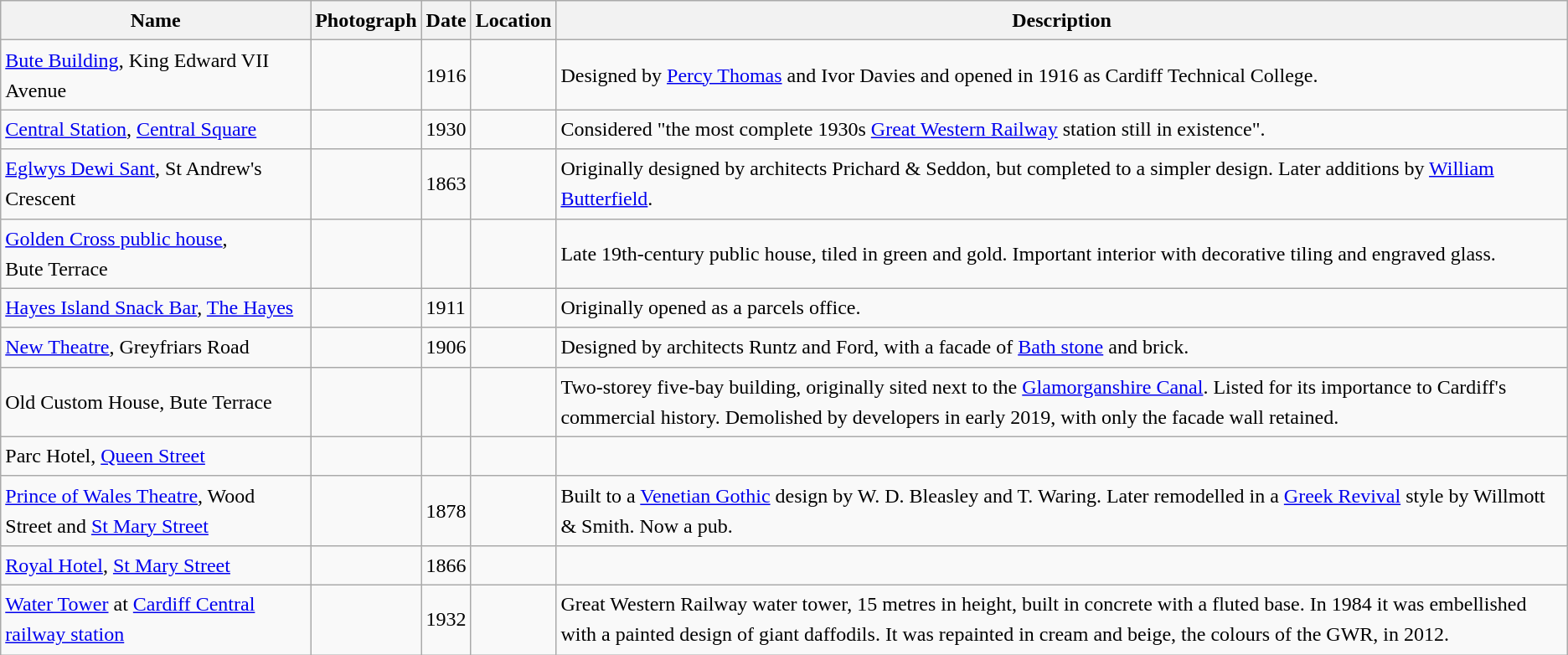<table class="wikitable sortable" style="border:0px;text-align:left;line-height:150%;">
<tr>
<th>Name</th>
<th class="unsortable">Photograph</th>
<th class="unsortable">Date</th>
<th class="unsortable">Location</th>
<th class="unsortable">Description</th>
</tr>
<tr>
<td><a href='#'>Bute Building</a>, King Edward VII Avenue</td>
<td></td>
<td>1916</td>
<td><small></small></td>
<td>Designed by <a href='#'>Percy Thomas</a> and Ivor Davies and opened in 1916 as Cardiff Technical College.</td>
</tr>
<tr>
<td><a href='#'>Central Station</a>, <a href='#'>Central Square</a></td>
<td></td>
<td>1930</td>
<td><small></small></td>
<td>Considered "the most complete 1930s <a href='#'>Great Western Railway</a> station still in existence".</td>
</tr>
<tr>
<td><a href='#'>Eglwys Dewi Sant</a>, St Andrew's Crescent</td>
<td></td>
<td>1863</td>
<td><small></small></td>
<td>Originally designed by architects Prichard & Seddon, but completed to a simpler design. Later additions by <a href='#'>William Butterfield</a>.</td>
</tr>
<tr>
<td><a href='#'>Golden Cross public house</a>, Bute Terrace</td>
<td></td>
<td></td>
<td><small></small></td>
<td>Late 19th-century public house, tiled in green and gold. Important interior with decorative tiling and engraved glass.</td>
</tr>
<tr>
<td><a href='#'>Hayes Island Snack Bar</a>, <a href='#'>The Hayes</a></td>
<td></td>
<td>1911</td>
<td><small></small></td>
<td>Originally opened as a parcels office.</td>
</tr>
<tr>
<td><a href='#'>New Theatre</a>, Greyfriars Road</td>
<td></td>
<td>1906</td>
<td><small></small></td>
<td>Designed by architects Runtz and Ford, with a facade of <a href='#'>Bath stone</a> and brick.</td>
</tr>
<tr>
<td>Old Custom House, Bute Terrace</td>
<td></td>
<td></td>
<td><small></small></td>
<td>Two-storey five-bay building, originally sited next to the <a href='#'>Glamorganshire Canal</a>. Listed for its importance to Cardiff's commercial history. Demolished by developers in early 2019, with only the facade wall retained.</td>
</tr>
<tr>
<td>Parc Hotel, <a href='#'>Queen Street</a></td>
<td></td>
<td></td>
<td><small></small></td>
<td></td>
</tr>
<tr>
<td><a href='#'>Prince of Wales Theatre</a>, Wood Street and <a href='#'>St Mary Street</a></td>
<td></td>
<td>1878</td>
<td><small></small></td>
<td>Built to a <a href='#'>Venetian Gothic</a> design by W. D. Bleasley and T. Waring. Later remodelled in a <a href='#'>Greek Revival</a> style by Willmott & Smith. Now a pub.</td>
</tr>
<tr>
<td><a href='#'>Royal Hotel</a>, <a href='#'>St Mary Street</a></td>
<td></td>
<td>1866</td>
<td><small></small></td>
<td></td>
</tr>
<tr>
<td><a href='#'>Water Tower</a> at <a href='#'>Cardiff Central railway station</a></td>
<td></td>
<td>1932</td>
<td><small></small></td>
<td>Great Western Railway water tower, 15 metres in height, built in concrete with a fluted base. In 1984 it was embellished with a painted design of giant daffodils. It was repainted in cream and beige, the colours of the GWR, in 2012.</td>
</tr>
<tr>
</tr>
</table>
